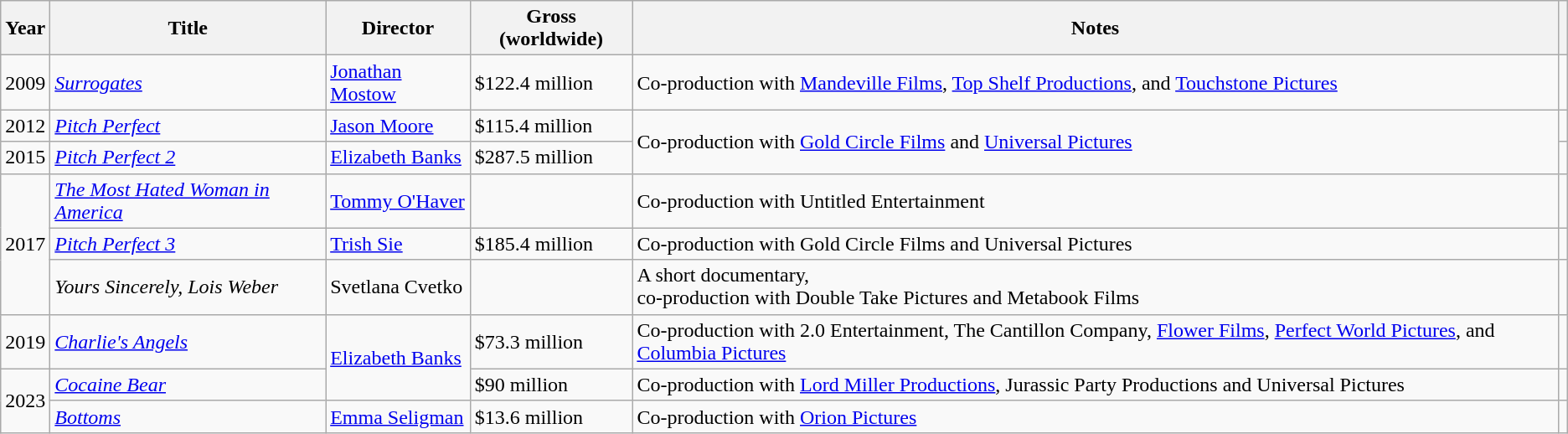<table class="wikitable sortable">
<tr>
<th>Year</th>
<th>Title</th>
<th>Director</th>
<th>Gross (worldwide)</th>
<th class="unsortable">Notes</th>
<th class="unsortable"></th>
</tr>
<tr>
<td>2009</td>
<td><em><a href='#'>Surrogates</a></em></td>
<td><a href='#'>Jonathan Mostow</a></td>
<td>$122.4 million</td>
<td>Co-production with <a href='#'>Mandeville Films</a>, <a href='#'>Top Shelf Productions</a>, and <a href='#'>Touchstone Pictures</a></td>
<td></td>
</tr>
<tr>
<td>2012</td>
<td><em><a href='#'>Pitch Perfect</a></em></td>
<td><a href='#'>Jason Moore</a></td>
<td>$115.4 million</td>
<td rowspan="2">Co-production with <a href='#'>Gold Circle Films</a> and <a href='#'>Universal Pictures</a></td>
<td></td>
</tr>
<tr>
<td>2015</td>
<td><em><a href='#'>Pitch Perfect 2</a></em></td>
<td><a href='#'>Elizabeth Banks</a></td>
<td>$287.5 million</td>
<td></td>
</tr>
<tr>
<td rowspan="3">2017</td>
<td><em><a href='#'>The Most Hated Woman in America</a></em></td>
<td><a href='#'>Tommy O'Haver</a></td>
<td></td>
<td>Co-production with Untitled Entertainment</td>
<td></td>
</tr>
<tr>
<td><em><a href='#'>Pitch Perfect 3</a></em></td>
<td><a href='#'>Trish Sie</a></td>
<td>$185.4 million</td>
<td>Co-production with Gold Circle Films and Universal Pictures</td>
<td></td>
</tr>
<tr>
<td><em>Yours Sincerely, Lois Weber</em></td>
<td>Svetlana Cvetko</td>
<td></td>
<td>A short documentary,<br>co-production with Double Take Pictures and Metabook Films</td>
<td></td>
</tr>
<tr>
<td>2019</td>
<td><em><a href='#'>Charlie's Angels</a></em></td>
<td rowspan="2"><a href='#'>Elizabeth Banks</a></td>
<td>$73.3 million</td>
<td>Co-production with 2.0 Entertainment, The Cantillon Company, <a href='#'>Flower Films</a>, <a href='#'>Perfect World Pictures</a>, and <a href='#'>Columbia Pictures</a></td>
<td></td>
</tr>
<tr>
<td rowspan="2">2023</td>
<td><em><a href='#'>Cocaine Bear</a></em></td>
<td>$90 million</td>
<td>Co-production with <a href='#'>Lord Miller Productions</a>, Jurassic Party Productions and Universal Pictures</td>
<td></td>
</tr>
<tr>
<td><em><a href='#'>Bottoms</a></em></td>
<td><a href='#'>Emma Seligman</a></td>
<td>$13.6 million</td>
<td>Co-production with <a href='#'>Orion Pictures</a></td>
<td></td>
</tr>
</table>
